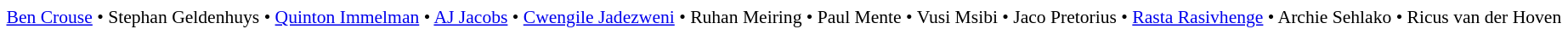<table cellpadding="2" style="border: 1px solid white; font-size:90%;">
<tr>
<td style="text-align:left;"><a href='#'>Ben Crouse</a> • Stephan Geldenhuys • <a href='#'>Quinton Immelman</a> • <a href='#'>AJ Jacobs</a> • <a href='#'>Cwengile Jadezweni</a> • Ruhan Meiring • Paul Mente • Vusi Msibi • Jaco Pretorius • <a href='#'>Rasta Rasivhenge</a> • Archie Sehlako • Ricus van der Hoven</td>
</tr>
</table>
